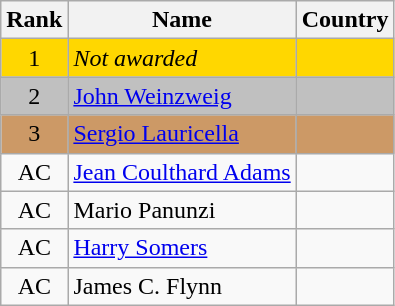<table class="wikitable sortable" style="text-align:center">
<tr>
<th>Rank</th>
<th>Name</th>
<th>Country</th>
</tr>
<tr bgcolor=gold>
<td>1</td>
<td align="left"><em>Not awarded</em></td>
<td align="left"></td>
</tr>
<tr bgcolor=silver>
<td>2</td>
<td align="left"><a href='#'>John Weinzweig</a></td>
<td align="left"></td>
</tr>
<tr bgcolor=#CC9966>
<td>3</td>
<td align="left"><a href='#'>Sergio Lauricella</a></td>
<td align="left"></td>
</tr>
<tr>
<td>AC</td>
<td align="left"><a href='#'>Jean Coulthard Adams</a></td>
<td align="left"></td>
</tr>
<tr>
<td>AC</td>
<td align="left">Mario Panunzi</td>
<td align="left"></td>
</tr>
<tr>
<td>AC</td>
<td align="left"><a href='#'>Harry Somers</a></td>
<td align="left"></td>
</tr>
<tr>
<td>AC</td>
<td align="left">James C. Flynn</td>
<td align="left"></td>
</tr>
</table>
